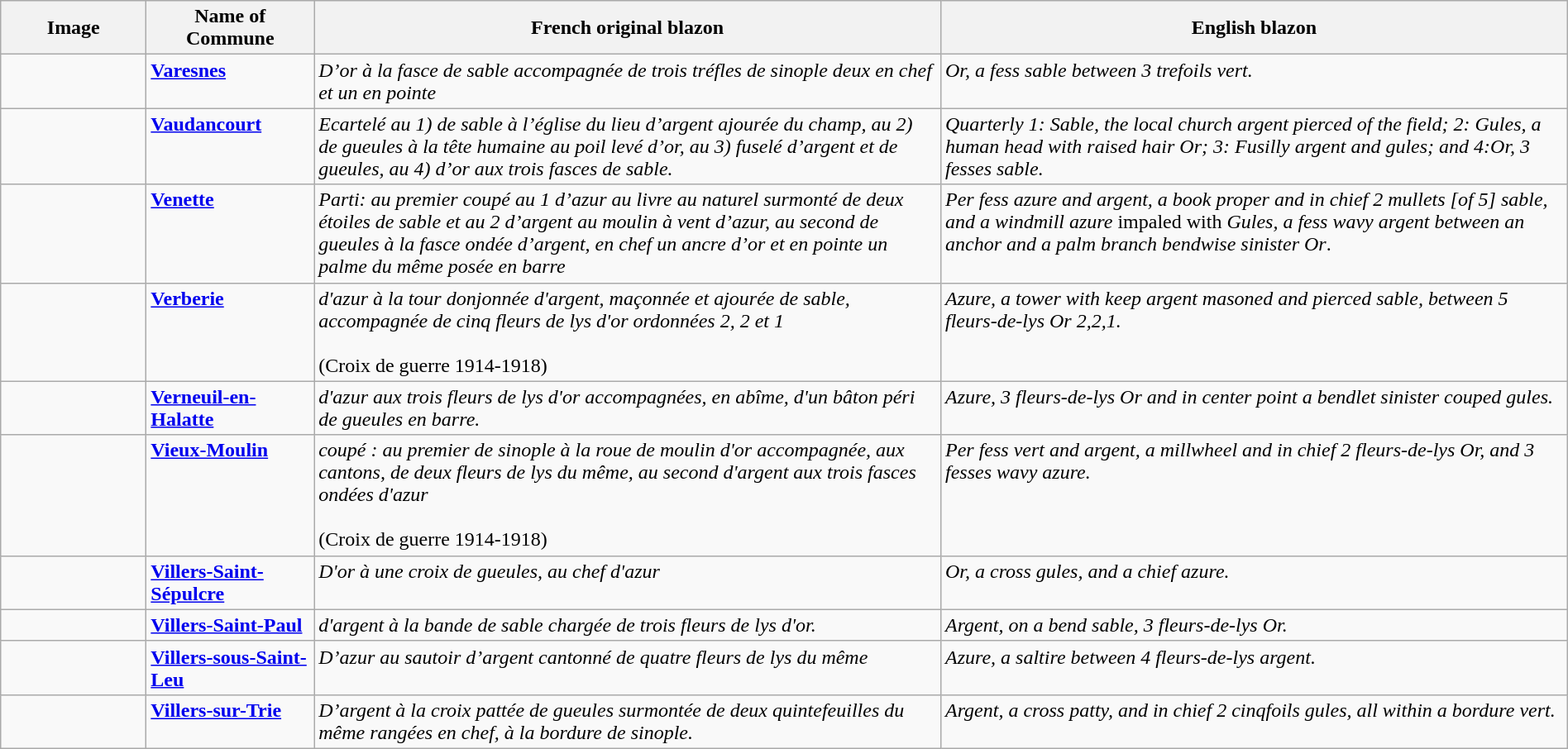<table class="wikitable" width="100%">
<tr>
<th width="110">Image</th>
<th>Name of Commune</th>
<th width="40%">French original blazon</th>
<th width="40%">English blazon</th>
</tr>
<tr valign=top>
<td align=center><br></td>
<td><strong><a href='#'>Varesnes</a></strong></td>
<td><em>D’or à la fasce de sable accompagnée de trois tréfles de sinople deux en chef et un en pointe</em></td>
<td><em>Or, a fess sable between 3 trefoils vert.</em></td>
</tr>
<tr valign=top>
<td align=center></td>
<td><strong><a href='#'>Vaudancourt</a></strong></td>
<td><em>Ecartelé au 1) de sable à l’église du lieu d’argent ajourée du champ, au 2) de gueules à la tête humaine au poil levé d’or, au 3) fuselé d’argent et de gueules, au 4) d’or aux trois fasces de sable.</em></td>
<td><em>Quarterly 1: Sable, the local church argent pierced of the field; 2: Gules, a human head with raised hair Or; 3: Fusilly argent and gules; and 4:Or, 3 fesses sable.</em></td>
</tr>
<tr valign=top>
<td align=center><br></td>
<td><strong><a href='#'>Venette</a></strong></td>
<td><em>Parti: au premier coupé au 1 d’azur au livre au naturel surmonté de deux étoiles de sable et au 2 d’argent au moulin à vent d’azur, au second de gueules à la fasce ondée d’argent, en chef un ancre d’or et en pointe un palme du même posée en barre</em></td>
<td><em>Per fess azure and argent, a book proper and in chief 2 mullets [of 5] sable, and a windmill azure</em> impaled with <em>Gules, a fess wavy argent between an anchor and a palm branch bendwise sinister Or</em>.</td>
</tr>
<tr valign=top>
<td align=center></td>
<td><strong><a href='#'>Verberie</a></strong></td>
<td><em>d'azur à la tour donjonnée d'argent, maçonnée et ajourée de sable, accompagnée de cinq fleurs de lys d'or ordonnées 2, 2 et 1</em> <br><br>(Croix de guerre 1914-1918)</td>
<td><em>Azure, a tower with keep argent masoned and pierced sable, between 5 fleurs-de-lys Or 2,2,1.</em></td>
</tr>
<tr valign=top>
<td align=center></td>
<td><strong><a href='#'>Verneuil-en-Halatte</a></strong></td>
<td><em>d'azur aux trois fleurs de lys d'or accompagnées, en abîme, d'un bâton péri de gueules en barre.</em></td>
<td><em>Azure, 3 fleurs-de-lys Or and in center point a bendlet sinister couped gules.</em></td>
</tr>
<tr valign=top>
<td align=center></td>
<td><strong><a href='#'>Vieux-Moulin</a></strong></td>
<td><em>coupé : au premier de sinople à la roue de moulin d'or accompagnée, aux cantons, de deux fleurs de lys du même, au second d'argent aux trois fasces ondées d'azur</em><br><br>(Croix de guerre 1914-1918)</td>
<td><em>Per fess vert and argent, a millwheel and in chief 2 fleurs-de-lys Or, and 3 fesses wavy azure.</em></td>
</tr>
<tr valign=top>
<td align=center></td>
<td><strong><a href='#'>Villers-Saint-Sépulcre</a></strong></td>
<td><em>D'or à une croix de gueules, au chef d'azur</em></td>
<td><em>Or, a cross gules, and a chief azure.</em></td>
</tr>
<tr valign=top>
<td align=center></td>
<td><strong><a href='#'>Villers-Saint-Paul</a></strong></td>
<td><em>d'argent à la bande de sable chargée de trois fleurs de lys d'or.</em></td>
<td><em>Argent, on a bend sable, 3 fleurs-de-lys Or.</em></td>
</tr>
<tr valign=top>
<td align=center><br></td>
<td><strong><a href='#'>Villers-sous-Saint-Leu</a></strong></td>
<td><em>D’azur au sautoir d’argent cantonné de quatre fleurs de lys du même</em></td>
<td><em>Azure, a saltire between 4 fleurs-de-lys argent.</em></td>
</tr>
<tr valign=top>
<td align=center><br></td>
<td><strong><a href='#'>Villers-sur-Trie</a></strong></td>
<td><em>D’argent à la croix pattée de gueules surmontée de deux quintefeuilles du même rangées en chef, à la bordure de sinople.</em></td>
<td><em>Argent, a cross patty, and in chief 2 cinqfoils gules, all within a bordure vert.</em></td>
</tr>
</table>
